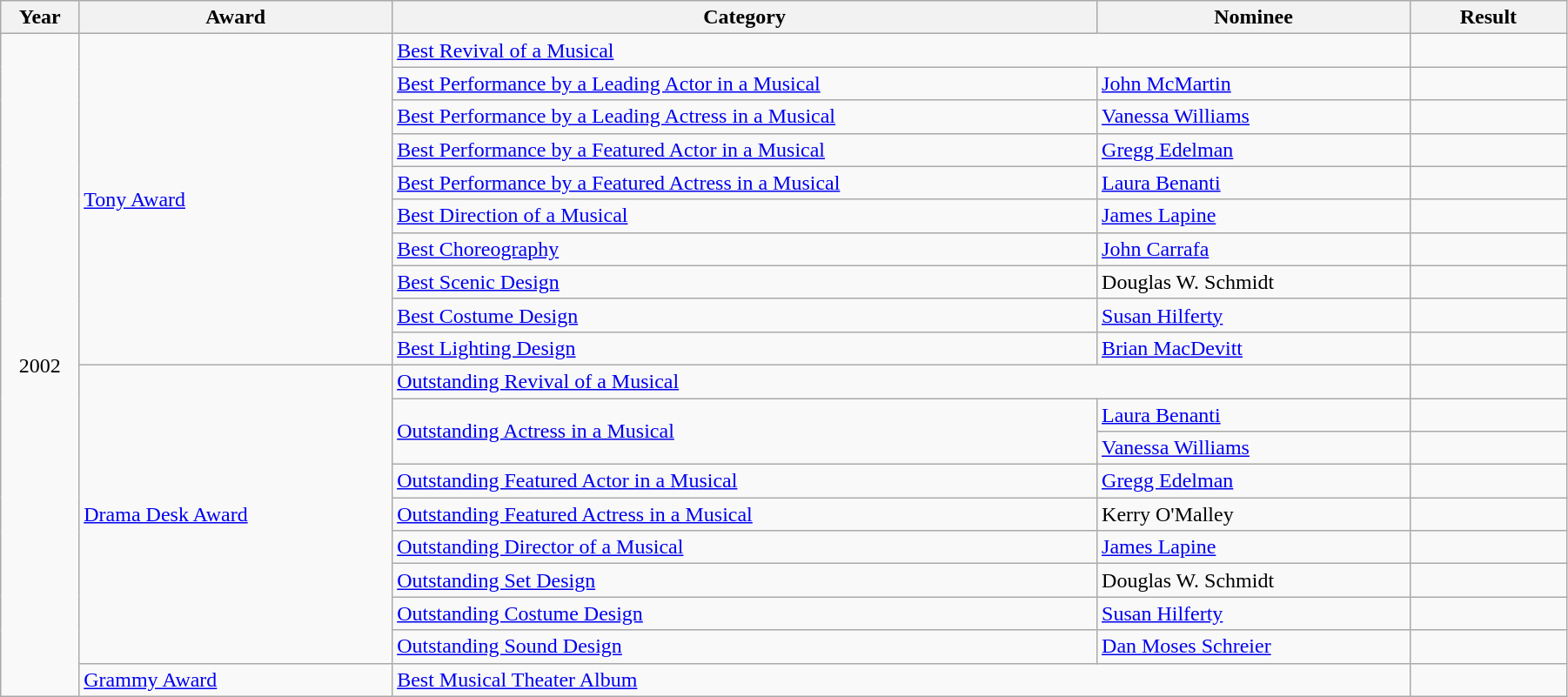<table class="wikitable" width="95%">
<tr>
<th width="5%">Year</th>
<th width="20%">Award</th>
<th width="45%">Category</th>
<th width="20%">Nominee</th>
<th width="10%">Result</th>
</tr>
<tr>
<td rowspan="20" align="center">2002</td>
<td rowspan="10"><a href='#'>Tony Award</a></td>
<td colspan="2"><a href='#'>Best Revival of a Musical</a></td>
<td></td>
</tr>
<tr>
<td><a href='#'>Best Performance by a Leading Actor in a Musical</a></td>
<td><a href='#'>John McMartin</a></td>
<td></td>
</tr>
<tr>
<td><a href='#'>Best Performance by a Leading Actress in a Musical</a></td>
<td><a href='#'>Vanessa Williams</a></td>
<td></td>
</tr>
<tr>
<td><a href='#'>Best Performance by a Featured Actor in a Musical</a></td>
<td><a href='#'>Gregg Edelman</a></td>
<td></td>
</tr>
<tr>
<td><a href='#'>Best Performance by a Featured Actress in a Musical</a></td>
<td><a href='#'>Laura Benanti</a></td>
<td></td>
</tr>
<tr>
<td><a href='#'>Best Direction of a Musical</a></td>
<td><a href='#'>James Lapine</a></td>
<td></td>
</tr>
<tr>
<td><a href='#'>Best Choreography</a></td>
<td><a href='#'>John Carrafa</a></td>
<td></td>
</tr>
<tr>
<td><a href='#'>Best Scenic Design</a></td>
<td>Douglas W. Schmidt</td>
<td></td>
</tr>
<tr>
<td><a href='#'>Best Costume Design</a></td>
<td><a href='#'>Susan Hilferty</a></td>
<td></td>
</tr>
<tr>
<td><a href='#'>Best Lighting Design</a></td>
<td><a href='#'>Brian MacDevitt</a></td>
<td></td>
</tr>
<tr>
<td rowspan="9"><a href='#'>Drama Desk Award</a></td>
<td colspan="2"><a href='#'>Outstanding Revival of a Musical</a></td>
<td></td>
</tr>
<tr>
<td rowspan="2"><a href='#'>Outstanding Actress in a Musical</a></td>
<td><a href='#'>Laura Benanti</a></td>
<td></td>
</tr>
<tr>
<td><a href='#'>Vanessa Williams</a></td>
<td></td>
</tr>
<tr>
<td><a href='#'>Outstanding Featured Actor in a Musical</a></td>
<td><a href='#'>Gregg Edelman</a></td>
<td></td>
</tr>
<tr>
<td><a href='#'>Outstanding Featured Actress in a Musical</a></td>
<td>Kerry O'Malley</td>
<td></td>
</tr>
<tr>
<td><a href='#'>Outstanding Director of a Musical</a></td>
<td><a href='#'>James Lapine</a></td>
<td></td>
</tr>
<tr>
<td><a href='#'>Outstanding Set Design</a></td>
<td>Douglas W. Schmidt</td>
<td></td>
</tr>
<tr>
<td><a href='#'>Outstanding Costume Design</a></td>
<td><a href='#'>Susan Hilferty</a></td>
<td></td>
</tr>
<tr>
<td><a href='#'>Outstanding Sound Design</a></td>
<td><a href='#'>Dan Moses Schreier</a></td>
<td></td>
</tr>
<tr>
<td><a href='#'>Grammy Award</a></td>
<td colspan="2"><a href='#'>Best Musical Theater Album</a></td>
<td></td>
</tr>
</table>
